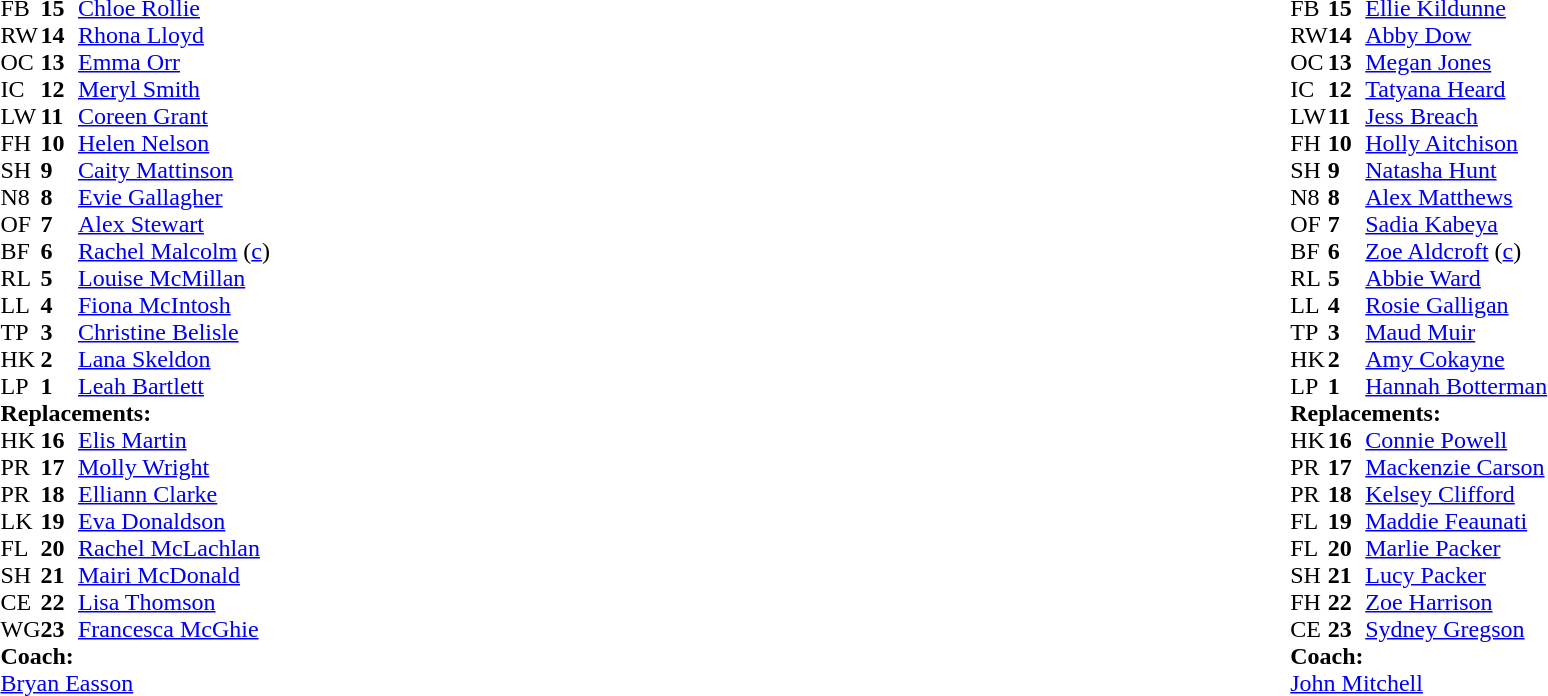<table style="width:100%">
<tr>
<td style="vertical-align:top; width:50%"><br><table cellspacing="0" cellpadding="0">
<tr>
<th width="25"></th>
<th width="25"></th>
</tr>
<tr>
<td>FB</td>
<td><strong>15</strong></td>
<td><a href='#'>Chloe Rollie</a></td>
</tr>
<tr>
<td>RW</td>
<td><strong>14</strong></td>
<td><a href='#'>Rhona Lloyd</a></td>
</tr>
<tr>
<td>OC</td>
<td><strong>13</strong></td>
<td><a href='#'>Emma Orr</a></td>
</tr>
<tr>
<td>IC</td>
<td><strong>12</strong></td>
<td><a href='#'>Meryl Smith</a></td>
<td></td>
<td></td>
</tr>
<tr>
<td>LW</td>
<td><strong>11</strong></td>
<td><a href='#'>Coreen Grant</a></td>
<td></td>
<td></td>
</tr>
<tr>
<td>FH</td>
<td><strong>10</strong></td>
<td><a href='#'>Helen Nelson</a></td>
</tr>
<tr>
<td>SH</td>
<td><strong>9</strong></td>
<td><a href='#'>Caity Mattinson</a></td>
<td></td>
<td></td>
</tr>
<tr>
<td>N8</td>
<td><strong>8</strong></td>
<td><a href='#'>Evie Gallagher</a></td>
</tr>
<tr>
<td>OF</td>
<td><strong>7</strong></td>
<td><a href='#'>Alex Stewart</a></td>
<td></td>
<td></td>
</tr>
<tr>
<td>BF</td>
<td><strong>6</strong></td>
<td><a href='#'>Rachel Malcolm</a> (<a href='#'>c</a>)</td>
</tr>
<tr>
<td>RL</td>
<td><strong>5</strong></td>
<td><a href='#'>Louise McMillan</a></td>
</tr>
<tr>
<td>LL</td>
<td><strong>4</strong></td>
<td><a href='#'>Fiona McIntosh</a></td>
<td></td>
<td></td>
</tr>
<tr>
<td>TP</td>
<td><strong>3</strong></td>
<td><a href='#'>Christine Belisle</a></td>
<td></td>
<td></td>
</tr>
<tr>
<td>HK</td>
<td><strong>2</strong></td>
<td><a href='#'>Lana Skeldon</a></td>
<td></td>
<td></td>
</tr>
<tr>
<td>LP</td>
<td><strong>1</strong></td>
<td><a href='#'>Leah Bartlett</a></td>
<td></td>
<td></td>
</tr>
<tr>
<td colspan=3><strong>Replacements:</strong></td>
</tr>
<tr>
<td>HK</td>
<td><strong>16</strong></td>
<td><a href='#'>Elis Martin</a></td>
<td></td>
<td></td>
</tr>
<tr>
<td>PR</td>
<td><strong>17</strong></td>
<td><a href='#'>Molly Wright</a></td>
<td></td>
<td></td>
</tr>
<tr>
<td>PR</td>
<td><strong>18</strong></td>
<td><a href='#'>Elliann Clarke</a></td>
<td></td>
<td></td>
</tr>
<tr>
<td>LK</td>
<td><strong>19</strong></td>
<td><a href='#'>Eva Donaldson</a></td>
<td></td>
<td></td>
</tr>
<tr>
<td>FL</td>
<td><strong>20</strong></td>
<td><a href='#'>Rachel McLachlan</a></td>
<td></td>
<td></td>
</tr>
<tr>
<td>SH</td>
<td><strong>21</strong></td>
<td><a href='#'>Mairi McDonald</a></td>
<td></td>
<td></td>
</tr>
<tr>
<td>CE</td>
<td><strong>22</strong></td>
<td><a href='#'>Lisa Thomson</a></td>
<td></td>
<td></td>
</tr>
<tr>
<td>WG</td>
<td><strong>23</strong></td>
<td><a href='#'>Francesca McGhie</a></td>
<td></td>
<td></td>
</tr>
<tr>
<td colspan=3><strong>Coach:</strong></td>
</tr>
<tr>
<td colspan="4"> <a href='#'>Bryan Easson</a></td>
</tr>
</table>
</td>
<td style="vertical-align:top"></td>
<td style="vertical-align:top; width:50%"><br><table cellspacing="0" cellpadding="0" style="margin:auto">
<tr>
<th width="25"></th>
<th width="25"></th>
</tr>
<tr>
<td>FB</td>
<td><strong>15</strong></td>
<td><a href='#'>Ellie Kildunne</a></td>
</tr>
<tr>
<td>RW</td>
<td><strong>14</strong></td>
<td><a href='#'>Abby Dow</a></td>
</tr>
<tr>
<td>OC</td>
<td><strong>13</strong></td>
<td><a href='#'>Megan Jones</a></td>
<td></td>
<td></td>
<td></td>
</tr>
<tr>
<td>IC</td>
<td><strong>12</strong></td>
<td><a href='#'>Tatyana Heard</a></td>
<td></td>
<td></td>
<td></td>
</tr>
<tr>
<td>LW</td>
<td><strong>11</strong></td>
<td><a href='#'>Jess Breach</a></td>
</tr>
<tr>
<td>FH</td>
<td><strong>10</strong></td>
<td><a href='#'>Holly Aitchison</a></td>
</tr>
<tr>
<td>SH</td>
<td><strong>9</strong></td>
<td><a href='#'>Natasha Hunt</a></td>
<td></td>
<td></td>
<td></td>
</tr>
<tr>
<td>N8</td>
<td><strong>8</strong></td>
<td><a href='#'>Alex Matthews</a></td>
<td></td>
<td></td>
<td></td>
</tr>
<tr>
<td>OF</td>
<td><strong>7</strong></td>
<td><a href='#'>Sadia Kabeya</a></td>
<td></td>
<td></td>
<td></td>
</tr>
<tr>
<td>BF</td>
<td><strong>6</strong></td>
<td><a href='#'>Zoe Aldcroft</a> (<a href='#'>c</a>)</td>
</tr>
<tr>
<td>RL</td>
<td><strong>5</strong></td>
<td><a href='#'>Abbie Ward</a></td>
</tr>
<tr>
<td>LL</td>
<td><strong>4</strong></td>
<td><a href='#'>Rosie Galligan</a></td>
<td></td>
<td></td>
<td></td>
</tr>
<tr>
<td>TP</td>
<td><strong>3</strong></td>
<td><a href='#'>Maud Muir</a></td>
<td></td>
<td></td>
<td></td>
</tr>
<tr>
<td>HK</td>
<td><strong>2</strong></td>
<td><a href='#'>Amy Cokayne</a></td>
<td></td>
<td></td>
</tr>
<tr>
<td>LP</td>
<td><strong>1</strong></td>
<td><a href='#'>Hannah Botterman</a></td>
<td></td>
<td></td>
<td></td>
</tr>
<tr>
<td colspan=3><strong>Replacements:</strong></td>
</tr>
<tr>
<td>HK</td>
<td><strong>16</strong></td>
<td><a href='#'>Connie Powell</a></td>
<td></td>
<td></td>
<td></td>
</tr>
<tr>
<td>PR</td>
<td><strong>17</strong></td>
<td><a href='#'>Mackenzie Carson</a></td>
<td></td>
<td></td>
<td></td>
</tr>
<tr>
<td>PR</td>
<td><strong>18</strong></td>
<td><a href='#'>Kelsey Clifford</a></td>
<td></td>
<td></td>
<td></td>
</tr>
<tr>
<td>FL</td>
<td><strong>19</strong></td>
<td><a href='#'>Maddie Feaunati</a></td>
<td></td>
<td></td>
<td></td>
</tr>
<tr>
<td>FL</td>
<td><strong>20</strong></td>
<td><a href='#'>Marlie Packer</a></td>
<td></td>
<td></td>
<td></td>
</tr>
<tr>
<td>SH</td>
<td><strong>21</strong></td>
<td><a href='#'>Lucy Packer</a></td>
<td></td>
<td></td>
<td></td>
</tr>
<tr>
<td>FH</td>
<td><strong>22</strong></td>
<td><a href='#'>Zoe Harrison</a></td>
<td></td>
<td></td>
<td></td>
</tr>
<tr>
<td>CE</td>
<td><strong>23</strong></td>
<td><a href='#'>Sydney Gregson</a></td>
<td></td>
<td></td>
<td></td>
</tr>
<tr>
<td colspan=3><strong>Coach:</strong></td>
</tr>
<tr>
<td colspan="4"> <a href='#'>John Mitchell</a></td>
</tr>
</table>
</td>
</tr>
</table>
